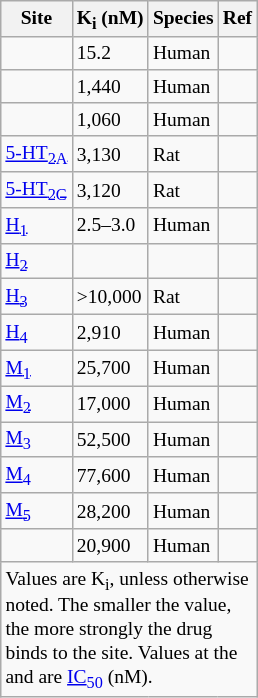<table class="wikitable floatright" style="font-size:small;">
<tr>
<th>Site</th>
<th>K<sub>i</sub> (nM)</th>
<th>Species</th>
<th>Ref</th>
</tr>
<tr>
<td></td>
<td>15.2</td>
<td>Human</td>
<td></td>
</tr>
<tr>
<td></td>
<td>1,440</td>
<td>Human</td>
<td></td>
</tr>
<tr>
<td></td>
<td>1,060</td>
<td>Human</td>
<td></td>
</tr>
<tr>
<td><a href='#'>5-HT<sub>2A</sub></a></td>
<td>3,130</td>
<td>Rat</td>
<td></td>
</tr>
<tr>
<td><a href='#'>5-HT<sub>2C</sub></a></td>
<td>3,120</td>
<td>Rat</td>
<td></td>
</tr>
<tr>
<td><a href='#'>H<sub>1</sub></a></td>
<td>2.5–3.0</td>
<td>Human</td>
<td></td>
</tr>
<tr>
<td><a href='#'>H<sub>2</sub></a></td>
<td></td>
<td></td>
<td></td>
</tr>
<tr>
<td><a href='#'>H<sub>3</sub></a></td>
<td>>10,000</td>
<td>Rat</td>
<td></td>
</tr>
<tr>
<td><a href='#'>H<sub>4</sub></a></td>
<td>2,910</td>
<td>Human</td>
<td></td>
</tr>
<tr>
<td><a href='#'>M<sub>1</sub></a></td>
<td>25,700</td>
<td>Human</td>
<td></td>
</tr>
<tr>
<td><a href='#'>M<sub>2</sub></a></td>
<td>17,000</td>
<td>Human</td>
<td></td>
</tr>
<tr>
<td><a href='#'>M<sub>3</sub></a></td>
<td>52,500</td>
<td>Human</td>
<td></td>
</tr>
<tr>
<td><a href='#'>M<sub>4</sub></a></td>
<td>77,600</td>
<td>Human</td>
<td></td>
</tr>
<tr>
<td><a href='#'>M<sub>5</sub></a></td>
<td>28,200</td>
<td>Human</td>
<td></td>
</tr>
<tr>
<td></td>
<td>20,900</td>
<td>Human</td>
<td></td>
</tr>
<tr class="sortbottom">
<td colspan="4" style="width: 1px;">Values are K<sub>i</sub>, unless otherwise noted. The smaller the value, the more strongly the drug binds to the site. Values at the  and  are <a href='#'>IC<sub>50</sub></a> (nM).</td>
</tr>
</table>
